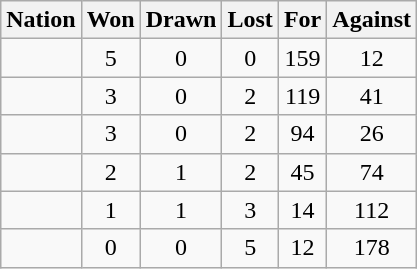<table class="wikitable" style="text-align: center;">
<tr>
<th>Nation</th>
<th>Won</th>
<th>Drawn</th>
<th>Lost</th>
<th>For</th>
<th>Against</th>
</tr>
<tr>
<td align="left"></td>
<td>5</td>
<td>0</td>
<td>0</td>
<td>159</td>
<td>12</td>
</tr>
<tr>
<td align="left"></td>
<td>3</td>
<td>0</td>
<td>2</td>
<td>119</td>
<td>41</td>
</tr>
<tr>
<td align="left"></td>
<td>3</td>
<td>0</td>
<td>2</td>
<td>94</td>
<td>26</td>
</tr>
<tr>
<td align="left"></td>
<td>2</td>
<td>1</td>
<td>2</td>
<td>45</td>
<td>74</td>
</tr>
<tr>
<td align="left"></td>
<td>1</td>
<td>1</td>
<td>3</td>
<td>14</td>
<td>112</td>
</tr>
<tr>
<td align="left"></td>
<td>0</td>
<td>0</td>
<td>5</td>
<td>12</td>
<td>178</td>
</tr>
</table>
